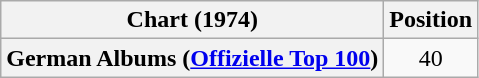<table class="wikitable plainrowheaders" style="text-align:center">
<tr>
<th scope="col">Chart (1974)</th>
<th scope="col">Position</th>
</tr>
<tr>
<th scope="row">German Albums (<a href='#'>Offizielle Top 100</a>)</th>
<td>40</td>
</tr>
</table>
